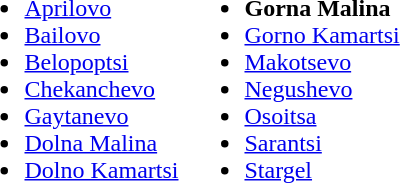<table>
<tr>
<td valign="top"><br><ul><li><a href='#'>Aprilovo</a></li><li><a href='#'>Bailovo</a></li><li><a href='#'>Belopoptsi</a></li><li><a href='#'>Chekanchevo</a></li><li><a href='#'>Gaytanevo</a></li><li><a href='#'>Dolna Malina</a></li><li><a href='#'>Dolno Kamartsi</a></li></ul></td>
<td valign="top"><br><ul><li><strong>Gorna Malina</strong></li><li><a href='#'>Gorno Kamartsi</a></li><li><a href='#'>Makotsevo</a></li><li><a href='#'>Negushevo</a></li><li><a href='#'>Osoitsa</a></li><li><a href='#'>Sarantsi</a></li><li><a href='#'>Stargel</a></li></ul></td>
</tr>
</table>
